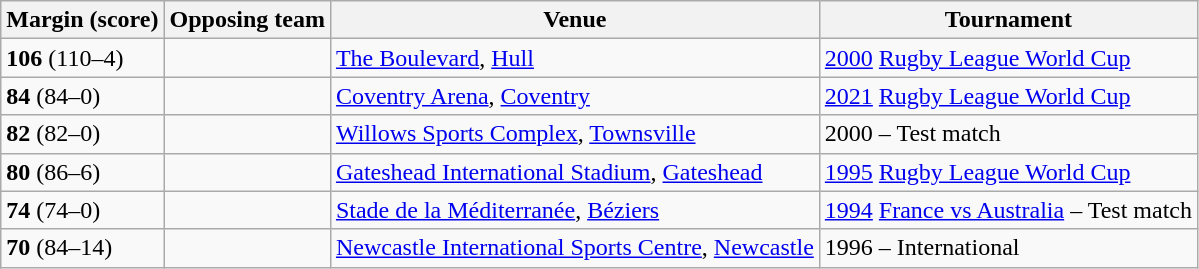<table class="wikitable">
<tr>
<th>Margin (score)</th>
<th>Opposing team</th>
<th>Venue</th>
<th>Tournament</th>
</tr>
<tr>
<td><strong>106</strong> (110–4)</td>
<td></td>
<td><a href='#'>The Boulevard</a>, <a href='#'>Hull</a></td>
<td><a href='#'>2000</a> <a href='#'>Rugby League World Cup</a></td>
</tr>
<tr>
<td><strong>84</strong> (84–0)</td>
<td></td>
<td><a href='#'>Coventry Arena</a>, <a href='#'>Coventry</a></td>
<td><a href='#'>2021</a> <a href='#'>Rugby League World Cup</a></td>
</tr>
<tr>
<td><strong>82</strong> (82–0)</td>
<td></td>
<td><a href='#'>Willows Sports Complex</a>, <a href='#'>Townsville</a></td>
<td>2000 – Test match</td>
</tr>
<tr>
<td><strong>80</strong> (86–6)</td>
<td></td>
<td><a href='#'>Gateshead International Stadium</a>, <a href='#'>Gateshead</a></td>
<td><a href='#'>1995</a> <a href='#'>Rugby League World Cup</a></td>
</tr>
<tr>
<td><strong>74</strong> (74–0)</td>
<td></td>
<td><a href='#'>Stade de la Méditerranée</a>, <a href='#'>Béziers</a></td>
<td><a href='#'>1994</a> <a href='#'>France vs Australia</a> – Test match</td>
</tr>
<tr>
<td><strong>70</strong> (84–14)</td>
<td></td>
<td><a href='#'>Newcastle International Sports Centre</a>, <a href='#'>Newcastle</a></td>
<td>1996 – International</td>
</tr>
</table>
